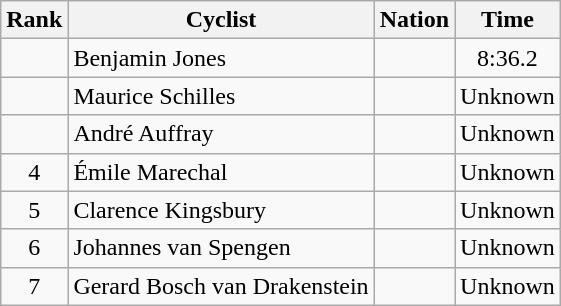<table class="wikitable sortable">
<tr>
<th>Rank</th>
<th>Cyclist</th>
<th>Nation</th>
<th>Time</th>
</tr>
<tr>
<td align=center></td>
<td>Benjamin Jones</td>
<td></td>
<td align=center>8:36.2</td>
</tr>
<tr>
<td align=center></td>
<td>Maurice Schilles</td>
<td></td>
<td align=center>Unknown</td>
</tr>
<tr>
<td align=center></td>
<td>André Auffray</td>
<td></td>
<td align=center>Unknown</td>
</tr>
<tr>
<td align=center>4</td>
<td>Émile Marechal</td>
<td></td>
<td align=center>Unknown</td>
</tr>
<tr>
<td align=center>5</td>
<td>Clarence Kingsbury</td>
<td></td>
<td align=center>Unknown</td>
</tr>
<tr>
<td align=center>6</td>
<td>Johannes van Spengen</td>
<td></td>
<td align=center>Unknown</td>
</tr>
<tr>
<td align=center>7</td>
<td>Gerard Bosch van Drakenstein</td>
<td></td>
<td align=center>Unknown</td>
</tr>
</table>
